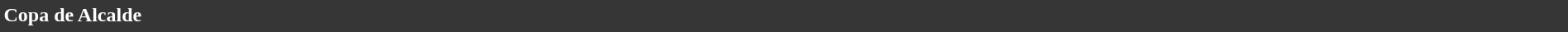<table style="width: 100%; background:#363636; color:white;">
<tr>
<td><strong>Copa de Alcalde</strong></td>
</tr>
<tr>
</tr>
</table>
